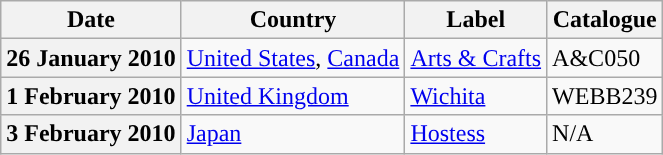<table class="wikitable plainrowheaders">
<tr>
<th>Date</th>
<th>Country</th>
<th>Label</th>
<th>Catalogue</th>
</tr>
<tr>
<th scope="row">26 January 2010</th>
<td><a href='#'>United States</a>, <a href='#'>Canada</a></td>
<td><a href='#'>Arts & Crafts</a></td>
<td>A&C050</td>
</tr>
<tr>
<th scope="row">1 February 2010</th>
<td><a href='#'>United Kingdom</a></td>
<td><a href='#'>Wichita</a></td>
<td>WEBB239</td>
</tr>
<tr>
<th scope="row">3 February 2010</th>
<td><a href='#'>Japan</a></td>
<td><a href='#'>Hostess</a></td>
<td>N/A</td>
</tr>
</table>
